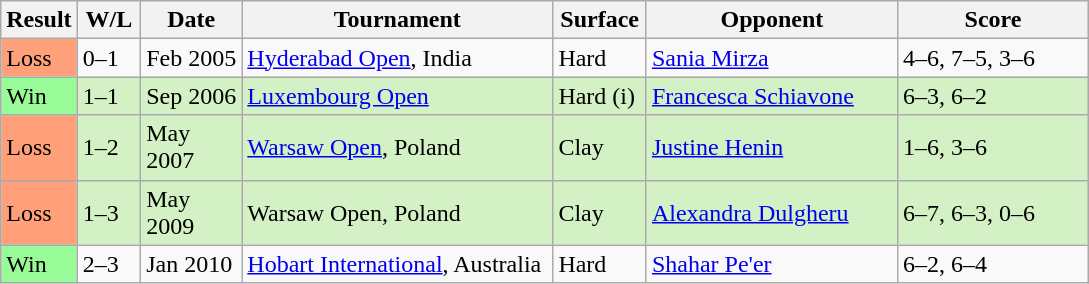<table class="sortable wikitable">
<tr>
<th style="width:40px">Result</th>
<th style="width:35px" class="unsortable">W/L</th>
<th style="width:60px">Date</th>
<th style="width:200px">Tournament</th>
<th style="width:55px">Surface</th>
<th style="width:160px">Opponent</th>
<th style="width:120px" class="unsortable">Score</th>
</tr>
<tr>
<td style="background:#ffa07a;">Loss</td>
<td>0–1</td>
<td>Feb 2005</td>
<td><a href='#'>Hyderabad Open</a>, India</td>
<td>Hard</td>
<td> <a href='#'>Sania Mirza</a></td>
<td>4–6, 7–5, 3–6</td>
</tr>
<tr bgcolor=d4f1c5>
<td style="background:#98fb98;">Win</td>
<td>1–1</td>
<td>Sep 2006</td>
<td><a href='#'>Luxembourg Open</a></td>
<td>Hard (i)</td>
<td> <a href='#'>Francesca Schiavone</a></td>
<td>6–3, 6–2</td>
</tr>
<tr bgcolor=d4f1c5>
<td style="background:#ffa07a;">Loss</td>
<td>1–2</td>
<td>May 2007</td>
<td><a href='#'>Warsaw Open</a>, Poland</td>
<td>Clay</td>
<td> <a href='#'>Justine Henin</a></td>
<td>1–6, 3–6</td>
</tr>
<tr bgcolor=d4f1c5>
<td style="background:#ffa07a;">Loss</td>
<td>1–3</td>
<td>May 2009</td>
<td>Warsaw Open, Poland</td>
<td>Clay</td>
<td> <a href='#'>Alexandra Dulgheru</a></td>
<td>6–7, 6–3, 0–6</td>
</tr>
<tr>
<td style="background:#98fb98;">Win</td>
<td>2–3</td>
<td>Jan 2010</td>
<td><a href='#'>Hobart International</a>, Australia</td>
<td>Hard</td>
<td> <a href='#'>Shahar Pe'er</a></td>
<td>6–2, 6–4</td>
</tr>
</table>
